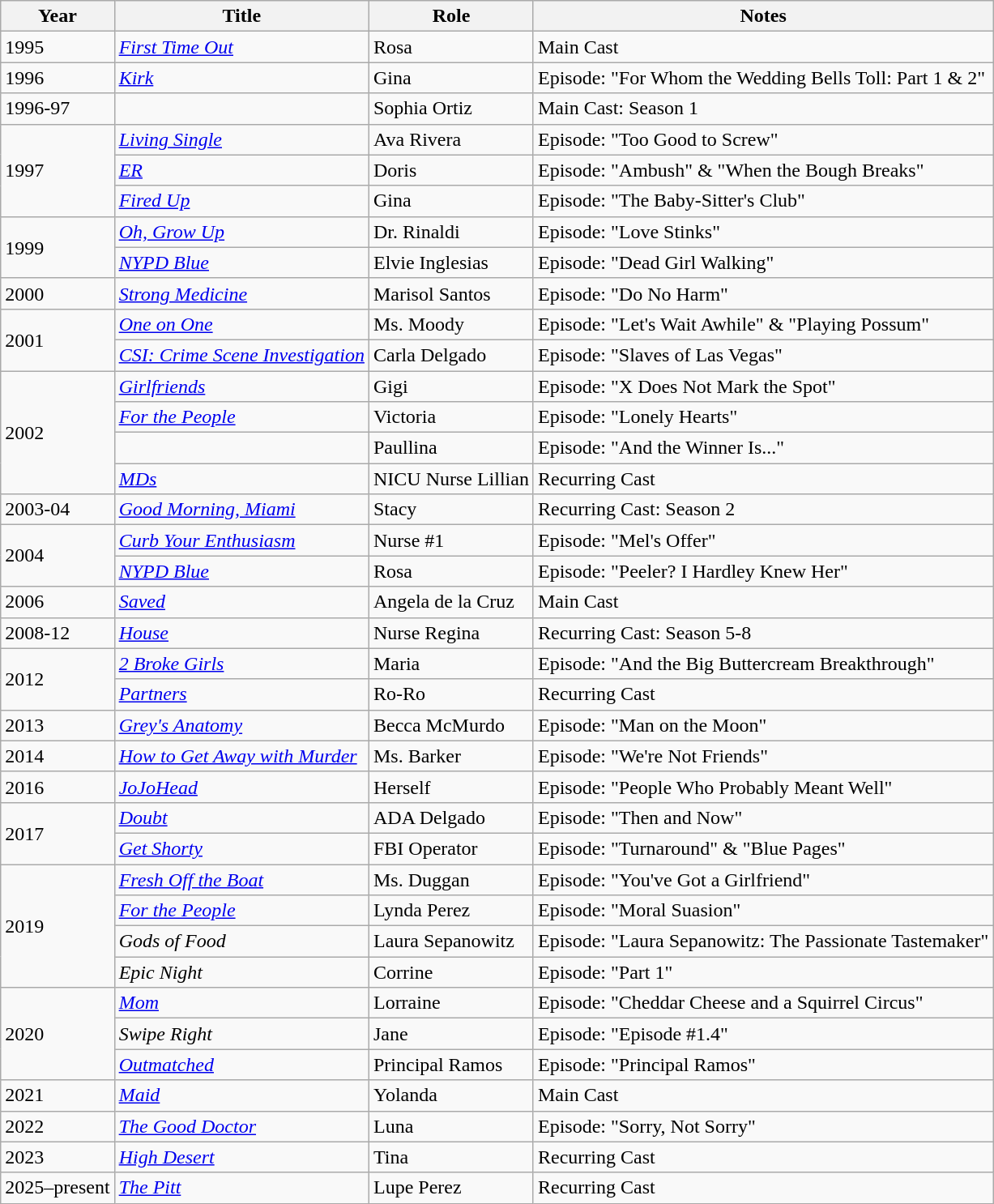<table class="wikitable sortable">
<tr>
<th>Year</th>
<th>Title</th>
<th>Role</th>
<th>Notes</th>
</tr>
<tr>
<td>1995</td>
<td><em><a href='#'>First Time Out</a></em></td>
<td>Rosa</td>
<td>Main Cast</td>
</tr>
<tr>
<td>1996</td>
<td><em><a href='#'>Kirk</a></em></td>
<td>Gina</td>
<td>Episode: "For Whom the Wedding Bells Toll: Part 1 & 2"</td>
</tr>
<tr>
<td>1996-97</td>
<td><em></em></td>
<td>Sophia Ortiz</td>
<td>Main Cast: Season 1</td>
</tr>
<tr>
<td rowspan=3>1997</td>
<td><em><a href='#'>Living Single</a></em></td>
<td>Ava Rivera</td>
<td>Episode: "Too Good to Screw"</td>
</tr>
<tr>
<td><em><a href='#'>ER</a></em></td>
<td>Doris</td>
<td>Episode: "Ambush" & "When the Bough Breaks"</td>
</tr>
<tr>
<td><em><a href='#'>Fired Up</a></em></td>
<td>Gina</td>
<td>Episode: "The Baby-Sitter's Club"</td>
</tr>
<tr>
<td rowspan=2>1999</td>
<td><em><a href='#'>Oh, Grow Up</a></em></td>
<td>Dr. Rinaldi</td>
<td>Episode: "Love Stinks"</td>
</tr>
<tr>
<td><em><a href='#'>NYPD Blue</a></em></td>
<td>Elvie Inglesias</td>
<td>Episode: "Dead Girl Walking"</td>
</tr>
<tr>
<td>2000</td>
<td><em><a href='#'>Strong Medicine</a></em></td>
<td>Marisol Santos</td>
<td>Episode: "Do No Harm"</td>
</tr>
<tr>
<td rowspan=2>2001</td>
<td><em><a href='#'>One on One</a></em></td>
<td>Ms. Moody</td>
<td>Episode: "Let's Wait Awhile" & "Playing Possum"</td>
</tr>
<tr>
<td><em><a href='#'>CSI: Crime Scene Investigation</a></em></td>
<td>Carla Delgado</td>
<td>Episode: "Slaves of Las Vegas"</td>
</tr>
<tr>
<td rowspan=4>2002</td>
<td><em><a href='#'>Girlfriends</a></em></td>
<td>Gigi</td>
<td>Episode: "X Does Not Mark the Spot"</td>
</tr>
<tr>
<td><em><a href='#'>For the People</a></em></td>
<td>Victoria</td>
<td>Episode: "Lonely Hearts"</td>
</tr>
<tr>
<td><em></em></td>
<td>Paullina</td>
<td>Episode: "And the Winner Is..."</td>
</tr>
<tr>
<td><em><a href='#'>MDs</a></em></td>
<td>NICU Nurse Lillian</td>
<td>Recurring Cast</td>
</tr>
<tr>
<td>2003-04</td>
<td><em><a href='#'>Good Morning, Miami</a></em></td>
<td>Stacy</td>
<td>Recurring Cast: Season 2</td>
</tr>
<tr>
<td rowspan=2>2004</td>
<td><em><a href='#'>Curb Your Enthusiasm</a></em></td>
<td>Nurse #1</td>
<td>Episode: "Mel's Offer"</td>
</tr>
<tr>
<td><em><a href='#'>NYPD Blue</a></em></td>
<td>Rosa</td>
<td>Episode: "Peeler? I Hardley Knew Her"</td>
</tr>
<tr>
<td>2006</td>
<td><em><a href='#'>Saved</a></em></td>
<td>Angela de la Cruz</td>
<td>Main Cast</td>
</tr>
<tr>
<td>2008-12</td>
<td><em><a href='#'>House</a></em></td>
<td>Nurse Regina</td>
<td>Recurring Cast: Season 5-8</td>
</tr>
<tr>
<td rowspan=2>2012</td>
<td><em><a href='#'>2 Broke Girls</a></em></td>
<td>Maria</td>
<td>Episode: "And the Big Buttercream Breakthrough"</td>
</tr>
<tr>
<td><em><a href='#'>Partners</a></em></td>
<td>Ro-Ro</td>
<td>Recurring Cast</td>
</tr>
<tr>
<td>2013</td>
<td><em><a href='#'>Grey's Anatomy</a></em></td>
<td>Becca McMurdo</td>
<td>Episode: "Man on the Moon"</td>
</tr>
<tr>
<td>2014</td>
<td><em><a href='#'>How to Get Away with Murder</a></em></td>
<td>Ms. Barker</td>
<td>Episode: "We're Not Friends"</td>
</tr>
<tr>
<td>2016</td>
<td><em><a href='#'>JoJoHead</a></em></td>
<td>Herself</td>
<td>Episode: "People Who Probably Meant Well"</td>
</tr>
<tr>
<td rowspan=2>2017</td>
<td><em><a href='#'>Doubt</a></em></td>
<td>ADA Delgado</td>
<td>Episode: "Then and Now"</td>
</tr>
<tr>
<td><em><a href='#'>Get Shorty</a></em></td>
<td>FBI Operator</td>
<td>Episode: "Turnaround" & "Blue Pages"</td>
</tr>
<tr>
<td rowspan=4>2019</td>
<td><em><a href='#'>Fresh Off the Boat</a></em></td>
<td>Ms. Duggan</td>
<td>Episode: "You've Got a Girlfriend"</td>
</tr>
<tr>
<td><em><a href='#'>For the People</a></em></td>
<td>Lynda Perez</td>
<td>Episode: "Moral Suasion"</td>
</tr>
<tr>
<td><em>Gods of Food</em></td>
<td>Laura Sepanowitz</td>
<td>Episode: "Laura Sepanowitz: The Passionate Tastemaker"</td>
</tr>
<tr>
<td><em>Epic Night</em></td>
<td>Corrine</td>
<td>Episode: "Part 1"</td>
</tr>
<tr>
<td rowspan=3>2020</td>
<td><em><a href='#'>Mom</a></em></td>
<td>Lorraine</td>
<td>Episode: "Cheddar Cheese and a Squirrel Circus"</td>
</tr>
<tr>
<td><em>Swipe Right</em></td>
<td>Jane</td>
<td>Episode: "Episode #1.4"</td>
</tr>
<tr>
<td><em><a href='#'>Outmatched</a></em></td>
<td>Principal Ramos</td>
<td>Episode: "Principal Ramos"</td>
</tr>
<tr>
<td>2021</td>
<td><em><a href='#'>Maid</a></em></td>
<td>Yolanda</td>
<td>Main Cast</td>
</tr>
<tr>
<td>2022</td>
<td><em><a href='#'>The Good Doctor</a></em></td>
<td>Luna</td>
<td>Episode: "Sorry, Not Sorry"</td>
</tr>
<tr>
<td>2023</td>
<td><em><a href='#'>High Desert</a></em></td>
<td>Tina</td>
<td>Recurring Cast</td>
</tr>
<tr>
<td>2025–present</td>
<td><em><a href='#'>The Pitt</a></em></td>
<td>Lupe Perez</td>
<td>Recurring Cast</td>
</tr>
</table>
